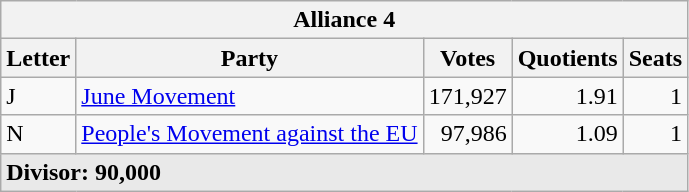<table class="wikitable">
<tr>
<th colspan="5">Alliance 4</th>
</tr>
<tr>
<th>Letter</th>
<th>Party</th>
<th>Votes</th>
<th>Quotients</th>
<th>Seats</th>
</tr>
<tr>
<td style="text-align:left;">J</td>
<td style="text-align:left;"><a href='#'>June Movement</a></td>
<td style="text-align:right;">171,927</td>
<td style="text-align:right;">1.91</td>
<td style="text-align:right;">1</td>
</tr>
<tr>
<td style="text-align:left;">N</td>
<td style="text-align:left;"><a href='#'>People's Movement against the EU</a></td>
<td style="text-align:right;">97,986</td>
<td style="text-align:right;">1.09</td>
<td style="text-align:right;">1</td>
</tr>
<tr style="background-color:#E9E9E9">
<td colspan="5" style="text-align:left;"><strong>Divisor: 90,000</strong></td>
</tr>
</table>
